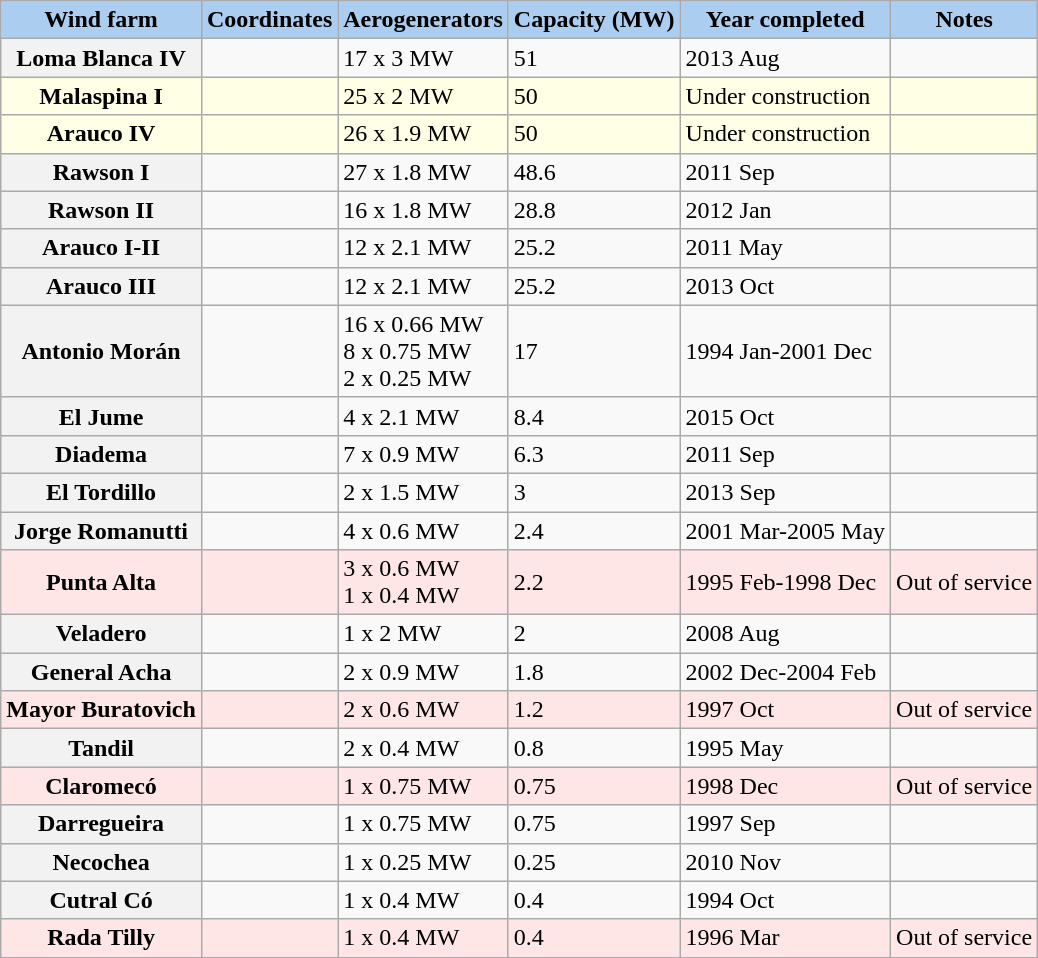<table class="wikitable sortable">
<tr>
<th style="background-color:#ABCDEF;">Wind farm</th>
<th style="background-color:#ABCDEF;">Coordinates</th>
<th style="background-color:#ABCDEF;">Aerogenerators</th>
<th style="background-color:#ABCDEF;">Capacity (MW)</th>
<th style="background-color:#ABCDEF;">Year completed</th>
<th style="background-color:#ABCDEF;">Notes</th>
</tr>
<tr>
<th>Loma Blanca IV</th>
<td></td>
<td>17 x 3 MW</td>
<td>51</td>
<td>2013 Aug</td>
<td></td>
</tr>
<tr style="background:#ffffe6;">
<td style="text-align: center;"><strong>Malaspina I</strong></td>
<td></td>
<td>25 x 2 MW</td>
<td>50</td>
<td>Under construction</td>
<td></td>
</tr>
<tr style="background:#ffffe6;">
<td style="text-align: center;"><strong>Arauco IV</strong></td>
<td></td>
<td>26 x 1.9 MW</td>
<td>50</td>
<td>Under construction</td>
<td></td>
</tr>
<tr>
<th>Rawson I</th>
<td></td>
<td>27 x 1.8 MW</td>
<td>48.6</td>
<td>2011 Sep</td>
<td></td>
</tr>
<tr>
<th>Rawson II</th>
<td></td>
<td>16 x 1.8 MW</td>
<td>28.8</td>
<td>2012 Jan</td>
<td></td>
</tr>
<tr>
<th>Arauco I-II</th>
<td></td>
<td>12 x 2.1 MW</td>
<td>25.2</td>
<td>2011 May</td>
<td></td>
</tr>
<tr>
<th>Arauco III</th>
<td></td>
<td>12 x 2.1 MW</td>
<td>25.2</td>
<td>2013 Oct</td>
<td></td>
</tr>
<tr>
<th>Antonio Morán</th>
<td><br><br><br></td>
<td>16 x 0.66 MW<br>8 x 0.75 MW<br>2 x 0.25 MW</td>
<td>17</td>
<td>1994 Jan-2001 Dec</td>
<td></td>
</tr>
<tr>
<th>El Jume</th>
<td></td>
<td>4 x 2.1 MW</td>
<td>8.4</td>
<td>2015 Oct</td>
<td></td>
</tr>
<tr>
<th>Diadema</th>
<td></td>
<td>7 x 0.9 MW</td>
<td>6.3</td>
<td>2011 Sep</td>
<td></td>
</tr>
<tr>
<th>El Tordillo</th>
<td></td>
<td>2 x 1.5 MW</td>
<td>3</td>
<td>2013 Sep</td>
<td></td>
</tr>
<tr>
<th>Jorge Romanutti</th>
<td></td>
<td>4 x 0.6 MW</td>
<td>2.4</td>
<td>2001 Mar-2005 May</td>
<td></td>
</tr>
<tr style="background:#ffe6e6;">
<td style="text-align: center;"><strong>Punta Alta</strong></td>
<td><br></td>
<td>3 x 0.6 MW<br>1 x 0.4 MW</td>
<td>2.2</td>
<td>1995 Feb-1998 Dec</td>
<td>Out of service</td>
</tr>
<tr>
<th>Veladero</th>
<td></td>
<td>1 x 2 MW</td>
<td>2</td>
<td>2008 Aug</td>
<td></td>
</tr>
<tr>
<th>General Acha</th>
<td></td>
<td>2 x 0.9 MW</td>
<td>1.8</td>
<td>2002 Dec-2004 Feb</td>
<td></td>
</tr>
<tr style="background:#ffe6e6;">
<td style="text-align: center;"><strong>Mayor Buratovich</strong></td>
<td></td>
<td>2 x 0.6 MW</td>
<td>1.2</td>
<td>1997 Oct</td>
<td>Out of service</td>
</tr>
<tr>
<th>Tandil</th>
<td></td>
<td>2 x 0.4 MW</td>
<td>0.8</td>
<td>1995 May</td>
<td></td>
</tr>
<tr style="background:#ffe6e6;">
<td style="text-align: center;"><strong>Claromecó</strong></td>
<td></td>
<td>1 x 0.75 MW</td>
<td>0.75</td>
<td>1998 Dec</td>
<td>Out of service</td>
</tr>
<tr>
<th>Darregueira</th>
<td></td>
<td>1 x 0.75 MW</td>
<td>0.75</td>
<td>1997 Sep</td>
<td></td>
</tr>
<tr>
<th>Necochea</th>
<td></td>
<td>1 x 0.25 MW</td>
<td>0.25</td>
<td>2010 Nov</td>
<td></td>
</tr>
<tr>
<th>Cutral Có</th>
<td></td>
<td>1 x 0.4 MW</td>
<td>0.4</td>
<td>1994 Oct</td>
<td></td>
</tr>
<tr style="background:#ffe6e6;">
<td style="text-align: center;"><strong>Rada Tilly</strong></td>
<td></td>
<td>1 x 0.4 MW</td>
<td>0.4</td>
<td>1996 Mar</td>
<td>Out of service</td>
</tr>
<tr>
</tr>
</table>
